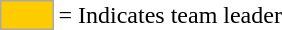<table>
<tr>
<td style="background:#fc0; border:1px solid #aaa; width:2em;"></td>
<td>= Indicates team leader</td>
</tr>
</table>
